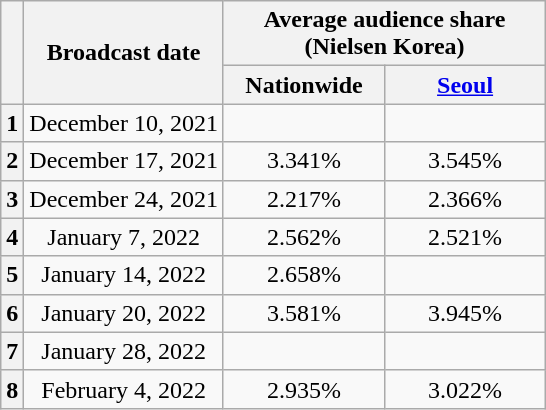<table class="wikitable" style="text-align:center">
<tr>
<th rowspan="2"></th>
<th rowspan="2">Broadcast date</th>
<th colspan="2">Average audience share<br>(Nielsen Korea)</th>
</tr>
<tr>
<th width="100">Nationwide</th>
<th width="100"><a href='#'>Seoul</a></th>
</tr>
<tr>
<th>1</th>
<td>December 10, 2021</td>
<td></td>
<td></td>
</tr>
<tr>
<th>2</th>
<td>December 17, 2021</td>
<td>3.341%</td>
<td>3.545%</td>
</tr>
<tr>
<th>3</th>
<td>December 24, 2021</td>
<td>2.217%</td>
<td>2.366%</td>
</tr>
<tr>
<th>4</th>
<td>January 7, 2022</td>
<td>2.562%</td>
<td>2.521%</td>
</tr>
<tr>
<th>5</th>
<td>January 14, 2022</td>
<td>2.658%</td>
<td></td>
</tr>
<tr>
<th>6</th>
<td>January 20, 2022</td>
<td>3.581%</td>
<td>3.945%</td>
</tr>
<tr>
<th>7</th>
<td>January 28, 2022</td>
<td></td>
<td></td>
</tr>
<tr>
<th>8</th>
<td>February 4, 2022</td>
<td>2.935%</td>
<td>3.022%</td>
</tr>
</table>
